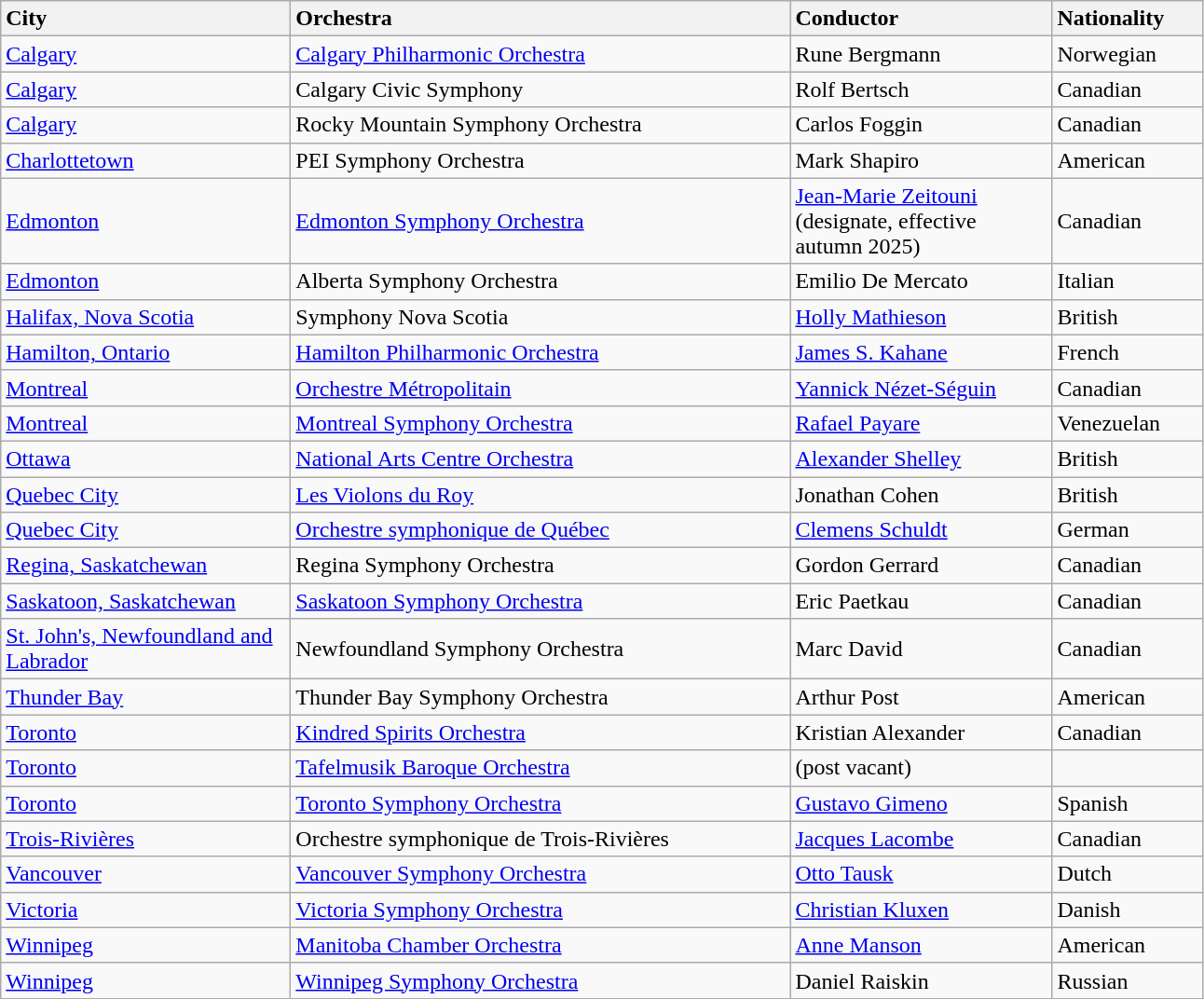<table class="wikitable">
<tr>
<td style="width: 200px; background: #f2f2f2"><strong>City</strong></td>
<td style="width: 350px; background: #f2f2f2"><strong>Orchestra</strong></td>
<td style="width: 180px; background: #f2f2f2"><strong>Conductor</strong></td>
<td style="width: 100px; background: #f2f2f2"><strong>Nationality</strong></td>
</tr>
<tr>
<td><a href='#'>Calgary</a></td>
<td><a href='#'>Calgary Philharmonic Orchestra</a></td>
<td>Rune Bergmann</td>
<td>Norwegian</td>
</tr>
<tr>
<td><a href='#'>Calgary</a></td>
<td>Calgary Civic Symphony</td>
<td>Rolf Bertsch</td>
<td>Canadian</td>
</tr>
<tr>
<td><a href='#'>Calgary</a></td>
<td>Rocky Mountain Symphony Orchestra</td>
<td>Carlos Foggin</td>
<td>Canadian</td>
</tr>
<tr>
<td><a href='#'>Charlottetown</a></td>
<td>PEI Symphony Orchestra</td>
<td>Mark Shapiro</td>
<td>American</td>
</tr>
<tr>
<td><a href='#'>Edmonton</a></td>
<td><a href='#'>Edmonton Symphony Orchestra</a></td>
<td><a href='#'>Jean-Marie Zeitouni</a> (designate, effective autumn 2025)</td>
<td>Canadian</td>
</tr>
<tr>
<td><a href='#'>Edmonton</a></td>
<td>Alberta Symphony Orchestra</td>
<td>Emilio De Mercato</td>
<td>Italian</td>
</tr>
<tr>
<td><a href='#'>Halifax, Nova Scotia</a></td>
<td>Symphony Nova Scotia</td>
<td><a href='#'>Holly Mathieson</a></td>
<td>British</td>
</tr>
<tr>
<td><a href='#'>Hamilton, Ontario</a></td>
<td><a href='#'>Hamilton Philharmonic Orchestra</a></td>
<td><a href='#'>James S. Kahane</a></td>
<td>French</td>
</tr>
<tr>
<td><a href='#'>Montreal</a></td>
<td><a href='#'>Orchestre Métropolitain</a></td>
<td><a href='#'>Yannick Nézet-Séguin</a></td>
<td>Canadian</td>
</tr>
<tr>
<td><a href='#'>Montreal</a></td>
<td><a href='#'>Montreal Symphony Orchestra</a></td>
<td><a href='#'>Rafael Payare</a></td>
<td>Venezuelan</td>
</tr>
<tr>
<td><a href='#'>Ottawa</a></td>
<td><a href='#'>National Arts Centre Orchestra</a></td>
<td><a href='#'>Alexander Shelley</a></td>
<td>British</td>
</tr>
<tr>
<td><a href='#'>Quebec City</a></td>
<td><a href='#'>Les Violons du Roy</a></td>
<td>Jonathan Cohen</td>
<td>British</td>
</tr>
<tr>
<td><a href='#'>Quebec City</a></td>
<td><a href='#'>Orchestre symphonique de Québec</a></td>
<td><a href='#'>Clemens Schuldt</a></td>
<td>German</td>
</tr>
<tr>
<td><a href='#'>Regina, Saskatchewan</a></td>
<td>Regina Symphony Orchestra</td>
<td>Gordon Gerrard</td>
<td>Canadian</td>
</tr>
<tr>
<td><a href='#'>Saskatoon, Saskatchewan</a></td>
<td><a href='#'>Saskatoon Symphony Orchestra</a></td>
<td>Eric Paetkau</td>
<td>Canadian</td>
</tr>
<tr>
<td><a href='#'>St. John's, Newfoundland and Labrador</a></td>
<td>Newfoundland Symphony Orchestra</td>
<td>Marc David</td>
<td>Canadian</td>
</tr>
<tr>
<td><a href='#'>Thunder Bay</a></td>
<td>Thunder Bay Symphony Orchestra</td>
<td>Arthur Post</td>
<td>American</td>
</tr>
<tr>
<td><a href='#'>Toronto</a></td>
<td><a href='#'>Kindred Spirits Orchestra</a></td>
<td>Kristian Alexander</td>
<td>Canadian</td>
</tr>
<tr>
<td><a href='#'>Toronto</a></td>
<td><a href='#'>Tafelmusik Baroque Orchestra</a></td>
<td>(post vacant)</td>
<td></td>
</tr>
<tr>
<td><a href='#'>Toronto</a></td>
<td><a href='#'>Toronto Symphony Orchestra</a></td>
<td><a href='#'>Gustavo Gimeno</a></td>
<td>Spanish</td>
</tr>
<tr>
<td><a href='#'>Trois-Rivières</a></td>
<td>Orchestre symphonique de Trois-Rivières</td>
<td><a href='#'>Jacques Lacombe</a></td>
<td>Canadian</td>
</tr>
<tr>
<td><a href='#'>Vancouver</a></td>
<td><a href='#'>Vancouver Symphony Orchestra</a></td>
<td><a href='#'>Otto Tausk</a></td>
<td>Dutch</td>
</tr>
<tr>
<td><a href='#'>Victoria</a></td>
<td><a href='#'>Victoria Symphony Orchestra</a></td>
<td><a href='#'>Christian Kluxen</a></td>
<td>Danish</td>
</tr>
<tr>
<td><a href='#'>Winnipeg</a></td>
<td><a href='#'>Manitoba Chamber Orchestra</a></td>
<td><a href='#'>Anne Manson</a></td>
<td>American</td>
</tr>
<tr>
<td><a href='#'>Winnipeg</a></td>
<td><a href='#'>Winnipeg Symphony Orchestra</a></td>
<td>Daniel Raiskin</td>
<td>Russian</td>
</tr>
</table>
